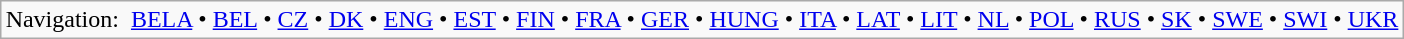<table class="wikitable"  style="margin:auto;">
<tr>
<td>Navigation:  <a href='#'>BELA</a> • <a href='#'>BEL</a> • <a href='#'>CZ</a> • <a href='#'>DK</a> • <a href='#'>ENG</a> • <a href='#'>EST</a> • <a href='#'>FIN</a> • <a href='#'>FRA</a> • <a href='#'>GER</a> • <a href='#'>HUNG</a> • <a href='#'>ITA</a> • <a href='#'>LAT</a> • <a href='#'>LIT</a> • <a href='#'>NL</a> • <a href='#'>POL</a> • <a href='#'>RUS</a> • <a href='#'>SK</a> • <a href='#'>SWE</a> • <a href='#'>SWI</a> • <a href='#'>UKR</a></td>
</tr>
</table>
